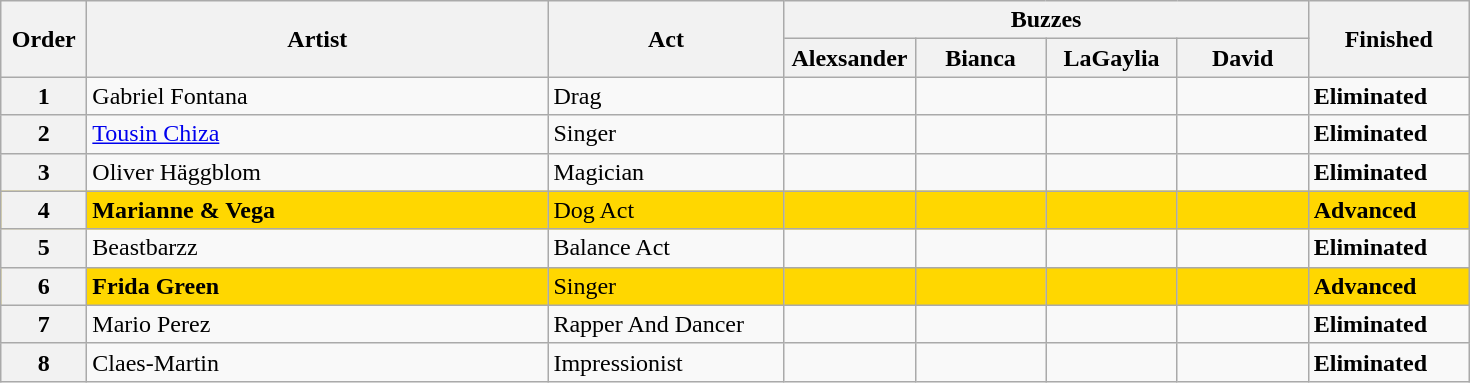<table class="wikitable">
<tr>
<th rowspan=2 width="50">Order</th>
<th rowspan=2 width="300">Artist</th>
<th rowspan=2 width="150">Act</th>
<th colspan=4 width="240">Buzzes</th>
<th rowspan=2 width="100">Finished</th>
</tr>
<tr>
<th width="80">Alexsander</th>
<th width="80">Bianca</th>
<th width="80">LaGaylia</th>
<th width="80">David</th>
</tr>
<tr>
<th>1</th>
<td>Gabriel Fontana</td>
<td>Drag</td>
<td></td>
<td></td>
<td></td>
<td></td>
<td><strong>Eliminated</strong></td>
</tr>
<tr>
<th>2</th>
<td><a href='#'>Tousin Chiza</a></td>
<td>Singer</td>
<td></td>
<td></td>
<td></td>
<td></td>
<td><strong>Eliminated</strong></td>
</tr>
<tr>
<th>3</th>
<td>Oliver Häggblom</td>
<td>Magician</td>
<td></td>
<td></td>
<td></td>
<td></td>
<td><strong>Eliminated</strong></td>
</tr>
<tr style="background:gold;">
<th>4</th>
<td><strong>Marianne & Vega</strong></td>
<td>Dog Act</td>
<td></td>
<td></td>
<td></td>
<td></td>
<td><strong>Advanced</strong></td>
</tr>
<tr>
<th>5</th>
<td>Beastbarzz</td>
<td>Balance Act</td>
<td></td>
<td></td>
<td></td>
<td></td>
<td><strong>Eliminated</strong></td>
</tr>
<tr style="background:gold;">
<th>6</th>
<td><strong>Frida Green</strong></td>
<td>Singer</td>
<td></td>
<td></td>
<td></td>
<td></td>
<td><strong>Advanced</strong></td>
</tr>
<tr>
<th>7</th>
<td>Mario Perez</td>
<td>Rapper And Dancer</td>
<td></td>
<td></td>
<td></td>
<td></td>
<td><strong>Eliminated</strong></td>
</tr>
<tr>
<th>8</th>
<td>Claes-Martin</td>
<td>Impressionist</td>
<td></td>
<td></td>
<td></td>
<td></td>
<td><strong>Eliminated</strong></td>
</tr>
</table>
